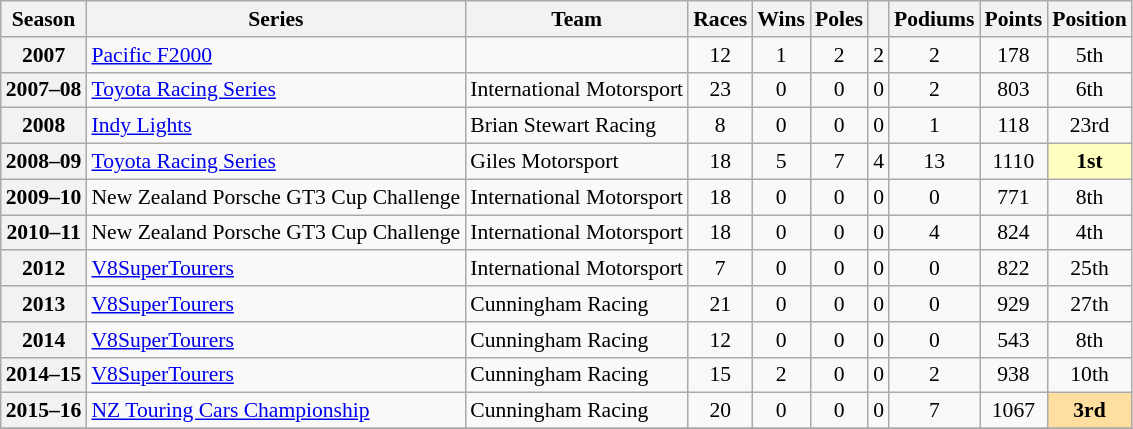<table class="wikitable" style="font-size: 90%; text-align:center">
<tr>
<th>Season</th>
<th>Series</th>
<th>Team</th>
<th>Races</th>
<th>Wins</th>
<th>Poles</th>
<th></th>
<th>Podiums</th>
<th>Points</th>
<th>Position</th>
</tr>
<tr>
<th>2007</th>
<td align="left"><a href='#'>Pacific F2000</a></td>
<td align="left"></td>
<td>12</td>
<td>1</td>
<td>2</td>
<td>2</td>
<td>2</td>
<td>178</td>
<td>5th</td>
</tr>
<tr>
<th>2007–08</th>
<td align="left"><a href='#'>Toyota Racing Series</a></td>
<td align="left">International Motorsport</td>
<td>23</td>
<td>0</td>
<td>0</td>
<td>0</td>
<td>2</td>
<td>803</td>
<td>6th</td>
</tr>
<tr>
<th>2008</th>
<td align="left"><a href='#'>Indy Lights</a></td>
<td align="left">Brian Stewart Racing</td>
<td>8</td>
<td>0</td>
<td>0</td>
<td>0</td>
<td>1</td>
<td>118</td>
<td>23rd</td>
</tr>
<tr>
<th>2008–09</th>
<td align="left"><a href='#'>Toyota Racing Series</a></td>
<td align="left">Giles Motorsport</td>
<td>18</td>
<td>5</td>
<td>7</td>
<td>4</td>
<td>13</td>
<td>1110</td>
<td style="background:#ffffbf;"><strong>1st</strong></td>
</tr>
<tr>
<th>2009–10</th>
<td align="left">New Zealand Porsche GT3 Cup Challenge</td>
<td align="left">International Motorsport</td>
<td>18</td>
<td>0</td>
<td>0</td>
<td>0</td>
<td>0</td>
<td>771</td>
<td>8th</td>
</tr>
<tr>
<th>2010–11</th>
<td align="left">New Zealand Porsche GT3 Cup Challenge</td>
<td align="left">International Motorsport</td>
<td>18</td>
<td>0</td>
<td>0</td>
<td>0</td>
<td>4</td>
<td>824</td>
<td>4th</td>
</tr>
<tr>
<th>2012</th>
<td align="left"><a href='#'>V8SuperTourers</a></td>
<td align="left">International Motorsport</td>
<td>7</td>
<td>0</td>
<td>0</td>
<td>0</td>
<td>0</td>
<td>822</td>
<td>25th</td>
</tr>
<tr>
<th>2013</th>
<td align="left"><a href='#'>V8SuperTourers</a></td>
<td align="left">Cunningham Racing</td>
<td>21</td>
<td>0</td>
<td>0</td>
<td>0</td>
<td>0</td>
<td>929</td>
<td>27th</td>
</tr>
<tr>
<th>2014</th>
<td align="left"><a href='#'>V8SuperTourers</a></td>
<td align="left">Cunningham Racing</td>
<td>12</td>
<td>0</td>
<td>0</td>
<td>0</td>
<td>0</td>
<td>543</td>
<td>8th</td>
</tr>
<tr>
<th>2014–15</th>
<td align="left"><a href='#'>V8SuperTourers</a></td>
<td align="left">Cunningham Racing</td>
<td>15</td>
<td>2</td>
<td>0</td>
<td>0</td>
<td>2</td>
<td>938</td>
<td>10th</td>
</tr>
<tr>
<th>2015–16</th>
<td align="left"><a href='#'>NZ Touring Cars Championship</a></td>
<td align="left">Cunningham Racing</td>
<td>20</td>
<td>0</td>
<td>0</td>
<td>0</td>
<td>7</td>
<td>1067</td>
<td style="background:#ffdf9f;"><strong>3rd</strong></td>
</tr>
<tr>
</tr>
</table>
